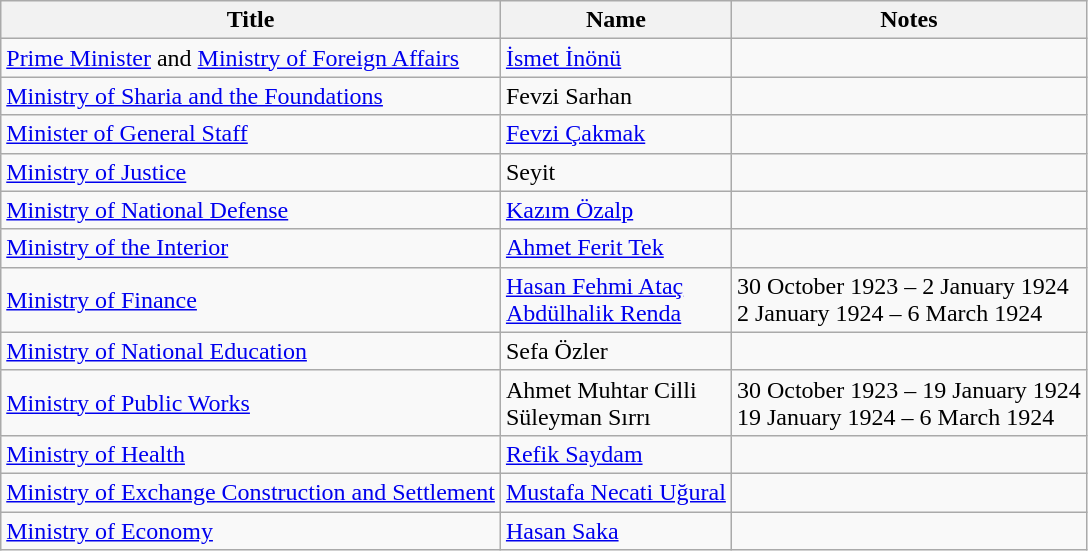<table class="wikitable">
<tr>
<th>Title</th>
<th>Name</th>
<th>Notes</th>
</tr>
<tr>
<td><a href='#'>Prime Minister</a> and <a href='#'>Ministry of Foreign Affairs</a></td>
<td><a href='#'>İsmet İnönü</a></td>
<td></td>
</tr>
<tr>
<td><a href='#'>Ministry of Sharia and the Foundations</a></td>
<td>Fevzi Sarhan</td>
<td></td>
</tr>
<tr>
<td><a href='#'>Minister of General Staff</a></td>
<td><a href='#'>Fevzi Çakmak</a></td>
<td></td>
</tr>
<tr>
<td><a href='#'>Ministry of Justice</a></td>
<td>Seyit</td>
<td></td>
</tr>
<tr>
<td><a href='#'>Ministry of National Defense</a></td>
<td><a href='#'>Kazım Özalp</a></td>
<td></td>
</tr>
<tr>
<td><a href='#'>Ministry of the Interior</a></td>
<td><a href='#'>Ahmet Ferit Tek</a></td>
<td></td>
</tr>
<tr>
<td><a href='#'>Ministry of Finance</a></td>
<td><a href='#'>Hasan Fehmi Ataç</a><br><a href='#'>Abdülhalik Renda</a></td>
<td>30 October 1923 – 2 January 1924<br>2 January 1924 – 6 March 1924</td>
</tr>
<tr>
<td><a href='#'>Ministry of National Education</a></td>
<td>Sefa Özler</td>
<td></td>
</tr>
<tr>
<td><a href='#'>Ministry of Public Works</a></td>
<td>Ahmet Muhtar Cilli<br>Süleyman Sırrı</td>
<td>30 October 1923 – 19 January 1924<br>19 January 1924 – 6 March 1924</td>
</tr>
<tr>
<td><a href='#'>Ministry of Health</a></td>
<td><a href='#'>Refik Saydam</a></td>
<td></td>
</tr>
<tr>
<td><a href='#'>Ministry of Exchange Construction and Settlement</a></td>
<td><a href='#'>Mustafa Necati Uğural</a></td>
<td></td>
</tr>
<tr>
<td><a href='#'>Ministry of Economy</a></td>
<td><a href='#'>Hasan Saka</a></td>
<td></td>
</tr>
</table>
